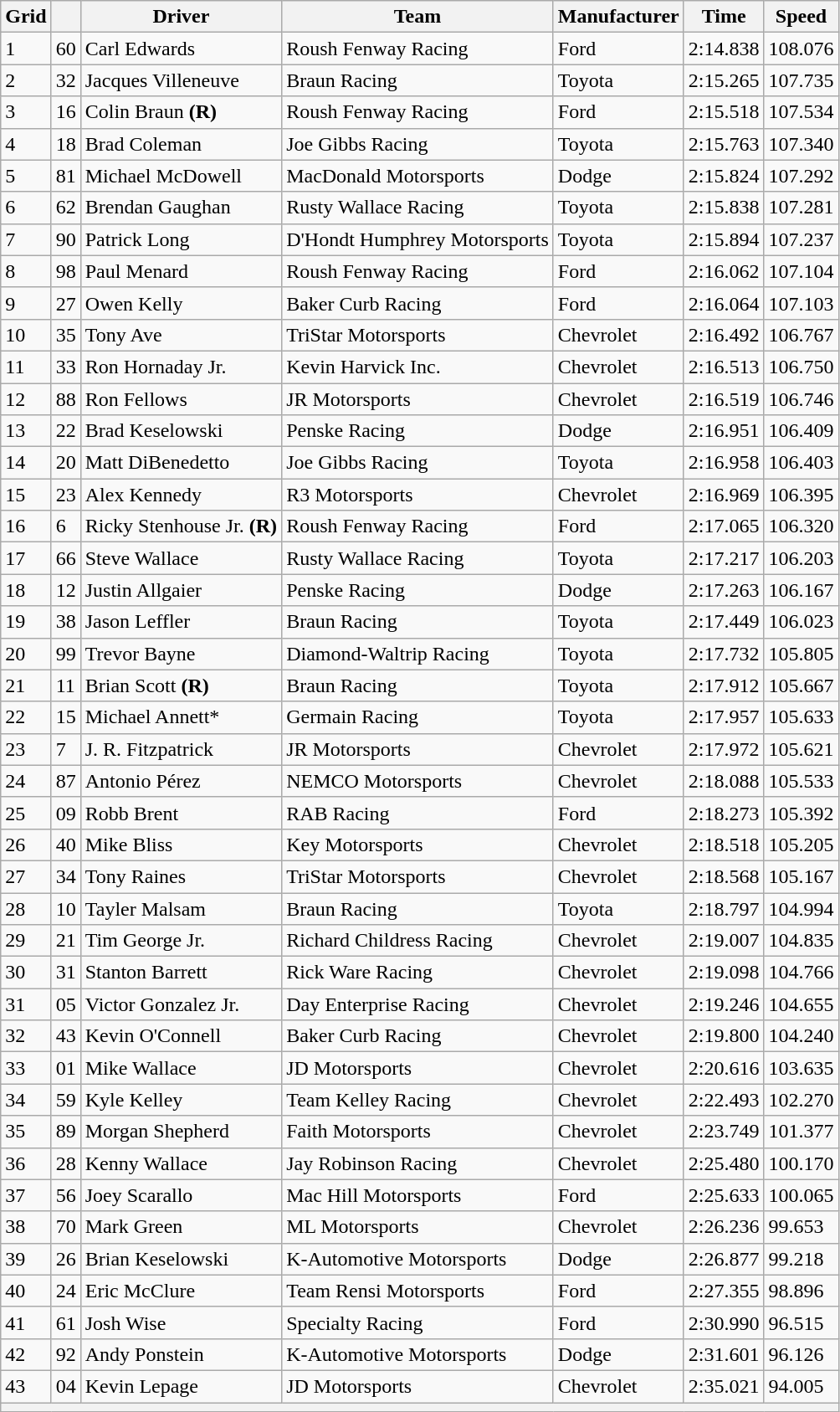<table class="wikitable">
<tr>
<th>Grid</th>
<th></th>
<th>Driver</th>
<th>Team</th>
<th>Manufacturer</th>
<th>Time</th>
<th>Speed</th>
</tr>
<tr>
<td>1</td>
<td>60</td>
<td>Carl Edwards</td>
<td>Roush Fenway Racing</td>
<td>Ford</td>
<td>2:14.838</td>
<td>108.076</td>
</tr>
<tr>
<td>2</td>
<td>32</td>
<td>Jacques Villeneuve</td>
<td>Braun Racing</td>
<td>Toyota</td>
<td>2:15.265</td>
<td>107.735</td>
</tr>
<tr>
<td>3</td>
<td>16</td>
<td>Colin Braun <strong>(R)</strong></td>
<td>Roush Fenway Racing</td>
<td>Ford</td>
<td>2:15.518</td>
<td>107.534</td>
</tr>
<tr>
<td>4</td>
<td>18</td>
<td>Brad Coleman</td>
<td>Joe Gibbs Racing</td>
<td>Toyota</td>
<td>2:15.763</td>
<td>107.340</td>
</tr>
<tr>
<td>5</td>
<td>81</td>
<td>Michael McDowell</td>
<td>MacDonald Motorsports</td>
<td>Dodge</td>
<td>2:15.824</td>
<td>107.292</td>
</tr>
<tr>
<td>6</td>
<td>62</td>
<td>Brendan Gaughan</td>
<td>Rusty Wallace Racing</td>
<td>Toyota</td>
<td>2:15.838</td>
<td>107.281</td>
</tr>
<tr>
<td>7</td>
<td>90</td>
<td>Patrick Long</td>
<td>D'Hondt Humphrey Motorsports</td>
<td>Toyota</td>
<td>2:15.894</td>
<td>107.237</td>
</tr>
<tr>
<td>8</td>
<td>98</td>
<td>Paul Menard</td>
<td>Roush Fenway Racing</td>
<td>Ford</td>
<td>2:16.062</td>
<td>107.104</td>
</tr>
<tr>
<td>9</td>
<td>27</td>
<td>Owen Kelly</td>
<td>Baker Curb Racing</td>
<td>Ford</td>
<td>2:16.064</td>
<td>107.103</td>
</tr>
<tr>
<td>10</td>
<td>35</td>
<td>Tony Ave</td>
<td>TriStar Motorsports</td>
<td>Chevrolet</td>
<td>2:16.492</td>
<td>106.767</td>
</tr>
<tr>
<td>11</td>
<td>33</td>
<td>Ron Hornaday Jr.</td>
<td>Kevin Harvick Inc.</td>
<td>Chevrolet</td>
<td>2:16.513</td>
<td>106.750</td>
</tr>
<tr>
<td>12</td>
<td>88</td>
<td>Ron Fellows</td>
<td>JR Motorsports</td>
<td>Chevrolet</td>
<td>2:16.519</td>
<td>106.746</td>
</tr>
<tr>
<td>13</td>
<td>22</td>
<td>Brad Keselowski</td>
<td>Penske Racing</td>
<td>Dodge</td>
<td>2:16.951</td>
<td>106.409</td>
</tr>
<tr>
<td>14</td>
<td>20</td>
<td>Matt DiBenedetto</td>
<td>Joe Gibbs Racing</td>
<td>Toyota</td>
<td>2:16.958</td>
<td>106.403</td>
</tr>
<tr>
<td>15</td>
<td>23</td>
<td>Alex Kennedy</td>
<td>R3 Motorsports</td>
<td>Chevrolet</td>
<td>2:16.969</td>
<td>106.395</td>
</tr>
<tr>
<td>16</td>
<td>6</td>
<td>Ricky Stenhouse Jr. <strong>(R)</strong></td>
<td>Roush Fenway Racing</td>
<td>Ford</td>
<td>2:17.065</td>
<td>106.320</td>
</tr>
<tr>
<td>17</td>
<td>66</td>
<td>Steve Wallace</td>
<td>Rusty Wallace Racing</td>
<td>Toyota</td>
<td>2:17.217</td>
<td>106.203</td>
</tr>
<tr>
<td>18</td>
<td>12</td>
<td>Justin Allgaier</td>
<td>Penske Racing</td>
<td>Dodge</td>
<td>2:17.263</td>
<td>106.167</td>
</tr>
<tr>
<td>19</td>
<td>38</td>
<td>Jason Leffler</td>
<td>Braun Racing</td>
<td>Toyota</td>
<td>2:17.449</td>
<td>106.023</td>
</tr>
<tr>
<td>20</td>
<td>99</td>
<td>Trevor Bayne</td>
<td>Diamond-Waltrip Racing</td>
<td>Toyota</td>
<td>2:17.732</td>
<td>105.805</td>
</tr>
<tr>
<td>21</td>
<td>11</td>
<td>Brian Scott <strong>(R)</strong></td>
<td>Braun Racing</td>
<td>Toyota</td>
<td>2:17.912</td>
<td>105.667</td>
</tr>
<tr>
<td>22</td>
<td>15</td>
<td>Michael Annett*</td>
<td>Germain Racing</td>
<td>Toyota</td>
<td>2:17.957</td>
<td>105.633</td>
</tr>
<tr>
<td>23</td>
<td>7</td>
<td>J. R. Fitzpatrick</td>
<td>JR Motorsports</td>
<td>Chevrolet</td>
<td>2:17.972</td>
<td>105.621</td>
</tr>
<tr>
<td>24</td>
<td>87</td>
<td>Antonio Pérez</td>
<td>NEMCO Motorsports</td>
<td>Chevrolet</td>
<td>2:18.088</td>
<td>105.533</td>
</tr>
<tr>
<td>25</td>
<td>09</td>
<td>Robb Brent</td>
<td>RAB Racing</td>
<td>Ford</td>
<td>2:18.273</td>
<td>105.392</td>
</tr>
<tr>
<td>26</td>
<td>40</td>
<td>Mike Bliss</td>
<td>Key Motorsports</td>
<td>Chevrolet</td>
<td>2:18.518</td>
<td>105.205</td>
</tr>
<tr>
<td>27</td>
<td>34</td>
<td>Tony Raines</td>
<td>TriStar Motorsports</td>
<td>Chevrolet</td>
<td>2:18.568</td>
<td>105.167</td>
</tr>
<tr>
<td>28</td>
<td>10</td>
<td>Tayler Malsam</td>
<td>Braun Racing</td>
<td>Toyota</td>
<td>2:18.797</td>
<td>104.994</td>
</tr>
<tr>
<td>29</td>
<td>21</td>
<td>Tim George Jr.</td>
<td>Richard Childress Racing</td>
<td>Chevrolet</td>
<td>2:19.007</td>
<td>104.835</td>
</tr>
<tr>
<td>30</td>
<td>31</td>
<td>Stanton Barrett</td>
<td>Rick Ware Racing</td>
<td>Chevrolet</td>
<td>2:19.098</td>
<td>104.766</td>
</tr>
<tr>
<td>31</td>
<td>05</td>
<td>Victor Gonzalez Jr.</td>
<td>Day Enterprise Racing</td>
<td>Chevrolet</td>
<td>2:19.246</td>
<td>104.655</td>
</tr>
<tr>
<td>32</td>
<td>43</td>
<td>Kevin O'Connell</td>
<td>Baker Curb Racing</td>
<td>Chevrolet</td>
<td>2:19.800</td>
<td>104.240</td>
</tr>
<tr>
<td>33</td>
<td>01</td>
<td>Mike Wallace</td>
<td>JD Motorsports</td>
<td>Chevrolet</td>
<td>2:20.616</td>
<td>103.635</td>
</tr>
<tr>
<td>34</td>
<td>59</td>
<td>Kyle Kelley</td>
<td>Team Kelley Racing</td>
<td>Chevrolet</td>
<td>2:22.493</td>
<td>102.270</td>
</tr>
<tr>
<td>35</td>
<td>89</td>
<td>Morgan Shepherd</td>
<td>Faith Motorsports</td>
<td>Chevrolet</td>
<td>2:23.749</td>
<td>101.377</td>
</tr>
<tr>
<td>36</td>
<td>28</td>
<td>Kenny Wallace</td>
<td>Jay Robinson Racing</td>
<td>Chevrolet</td>
<td>2:25.480</td>
<td>100.170</td>
</tr>
<tr>
<td>37</td>
<td>56</td>
<td>Joey Scarallo</td>
<td>Mac Hill Motorsports</td>
<td>Ford</td>
<td>2:25.633</td>
<td>100.065</td>
</tr>
<tr>
<td>38</td>
<td>70</td>
<td>Mark Green</td>
<td>ML Motorsports</td>
<td>Chevrolet</td>
<td>2:26.236</td>
<td>99.653</td>
</tr>
<tr>
<td>39</td>
<td>26</td>
<td>Brian Keselowski</td>
<td>K-Automotive Motorsports</td>
<td>Dodge</td>
<td>2:26.877</td>
<td>99.218</td>
</tr>
<tr>
<td>40</td>
<td>24</td>
<td>Eric McClure</td>
<td>Team Rensi Motorsports</td>
<td>Ford</td>
<td>2:27.355</td>
<td>98.896</td>
</tr>
<tr>
<td>41</td>
<td>61</td>
<td>Josh Wise</td>
<td>Specialty Racing</td>
<td>Ford</td>
<td>2:30.990</td>
<td>96.515</td>
</tr>
<tr>
<td>42</td>
<td>92</td>
<td>Andy Ponstein</td>
<td>K-Automotive Motorsports</td>
<td>Dodge</td>
<td>2:31.601</td>
<td>96.126</td>
</tr>
<tr>
<td>43</td>
<td>04</td>
<td>Kevin Lepage</td>
<td>JD Motorsports</td>
<td>Chevrolet</td>
<td>2:35.021</td>
<td>94.005</td>
</tr>
<tr>
<th colspan="7"></th>
</tr>
</table>
